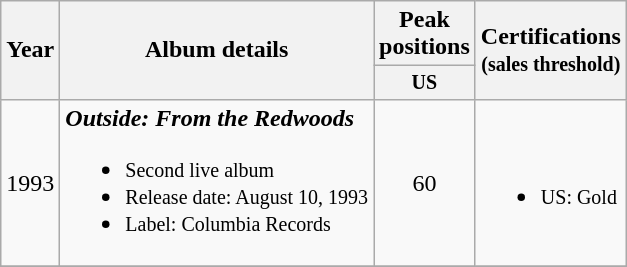<table class="wikitable" style="text-align:center;">
<tr>
<th rowspan="2">Year</th>
<th rowspan="2">Album details</th>
<th colspan="1">Peak positions</th>
<th rowspan="2">Certifications<br><small>(sales threshold)</small></th>
</tr>
<tr style="font-size:smaller;">
<th width="40">US<br></th>
</tr>
<tr>
<td>1993</td>
<td align="left"><strong><em>Outside: From the Redwoods</em></strong><br><ul><li><small>Second live album</small></li><li><small>Release date: August 10, 1993</small></li><li><small>Label: Columbia Records</small></li></ul></td>
<td>60</td>
<td align="left"><br><ul><li><small>US: Gold</small></li></ul></td>
</tr>
<tr>
</tr>
</table>
